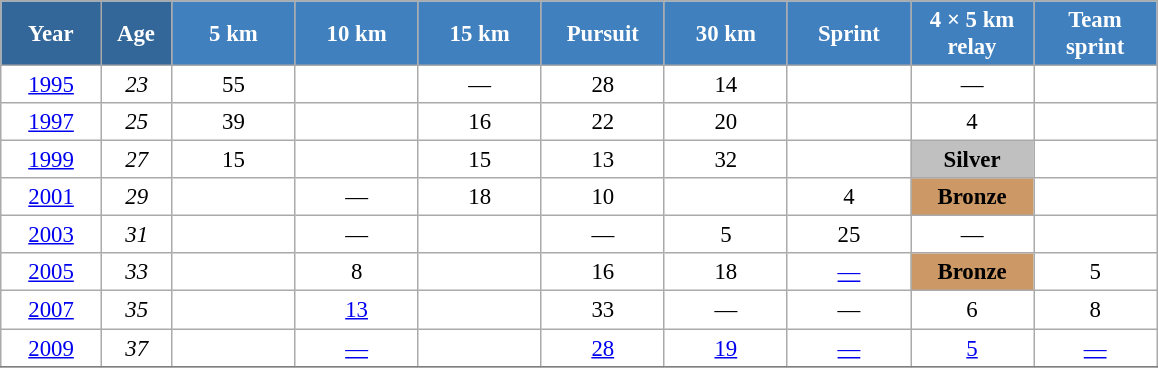<table class="wikitable" style="font-size:95%; text-align:center; border:grey solid 1px; border-collapse:collapse; background:#ffffff;">
<tr>
<th style="background-color:#369; color:white; width:60px;"> Year </th>
<th style="background-color:#369; color:white; width:40px;"> Age </th>
<th style="background-color:#4180be; color:white; width:75px;"> 5 km </th>
<th style="background-color:#4180be; color:white; width:75px;"> 10 km </th>
<th style="background-color:#4180be; color:white; width:75px;"> 15 km </th>
<th style="background-color:#4180be; color:white; width:75px;"> Pursuit </th>
<th style="background-color:#4180be; color:white; width:75px;"> 30 km </th>
<th style="background-color:#4180be; color:white; width:75px;"> Sprint </th>
<th style="background-color:#4180be; color:white; width:75px;"> 4 × 5 km <br> relay </th>
<th style="background-color:#4180be; color:white; width:75px;"> Team <br> sprint </th>
</tr>
<tr>
<td><a href='#'>1995</a></td>
<td><em>23</em></td>
<td>55</td>
<td></td>
<td>—</td>
<td>28</td>
<td>14</td>
<td></td>
<td>—</td>
<td></td>
</tr>
<tr>
<td><a href='#'>1997</a></td>
<td><em>25</em></td>
<td>39</td>
<td></td>
<td>16</td>
<td>22</td>
<td>20</td>
<td></td>
<td>4</td>
<td></td>
</tr>
<tr>
<td><a href='#'>1999</a></td>
<td><em>27</em></td>
<td>15</td>
<td></td>
<td>15</td>
<td>13</td>
<td>32</td>
<td></td>
<td style="background:silver;"><strong>Silver</strong></td>
<td></td>
</tr>
<tr>
<td><a href='#'>2001</a></td>
<td><em>29</em></td>
<td></td>
<td>—</td>
<td>18</td>
<td>10</td>
<td></td>
<td>4</td>
<td bgcolor="cc9966"><strong>Bronze</strong></td>
<td></td>
</tr>
<tr>
<td><a href='#'>2003</a></td>
<td><em>31</em></td>
<td></td>
<td>—</td>
<td></td>
<td>—</td>
<td>5</td>
<td>25</td>
<td>—</td>
<td></td>
</tr>
<tr>
<td><a href='#'>2005</a></td>
<td><em>33</em></td>
<td></td>
<td>8</td>
<td></td>
<td>16</td>
<td>18</td>
<td><a href='#'>—</a></td>
<td bgcolor="cc9966"><strong>Bronze</strong></td>
<td>5</td>
</tr>
<tr>
<td><a href='#'>2007</a></td>
<td><em>35</em></td>
<td></td>
<td><a href='#'>13</a></td>
<td></td>
<td>33</td>
<td>—</td>
<td>—</td>
<td>6</td>
<td>8</td>
</tr>
<tr>
<td><a href='#'>2009</a></td>
<td><em>37</em></td>
<td></td>
<td><a href='#'>—</a></td>
<td></td>
<td><a href='#'>28</a></td>
<td><a href='#'>19</a></td>
<td><a href='#'>—</a></td>
<td><a href='#'>5</a></td>
<td><a href='#'>—</a></td>
</tr>
<tr>
</tr>
</table>
